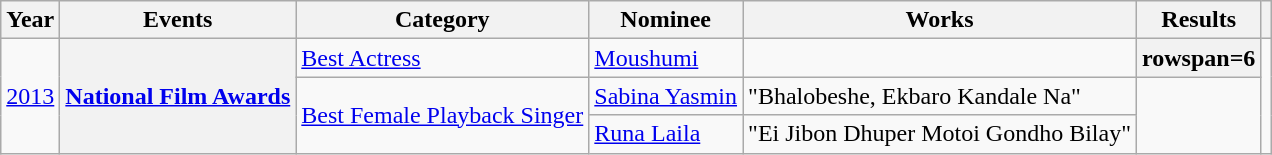<table class="wikitable">
<tr>
<th>Year</th>
<th>Events</th>
<th>Category</th>
<th>Nominee</th>
<th>Works</th>
<th>Results</th>
<th></th>
</tr>
<tr>
<td rowspan="3"><a href='#'>2013</a></td>
<th rowspan="3"><a href='#'>National Film Awards</a></th>
<td><a href='#'>Best Actress</a></td>
<td><a href='#'>Moushumi</a></td>
<td></td>
<th>rowspan=6 </th>
<td rowspan="3"><br><br></td>
</tr>
<tr>
<td rowspan="2"><a href='#'>Best Female Playback Singer</a></td>
<td><a href='#'>Sabina Yasmin</a></td>
<td>"Bhalobeshe, Ekbaro Kandale Na"</td>
</tr>
<tr>
<td><a href='#'>Runa Laila</a></td>
<td>"Ei Jibon Dhuper Motoi Gondho Bilay"</td>
</tr>
</table>
